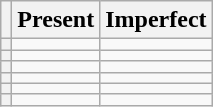<table class="wikitable">
<tr>
<th></th>
<th>Present</th>
<th>Imperfect</th>
</tr>
<tr>
<th></th>
<td></td>
<td></td>
</tr>
<tr>
<th></th>
<td></td>
<td></td>
</tr>
<tr>
<th></th>
<td></td>
<td></td>
</tr>
<tr>
<th></th>
<td></td>
<td></td>
</tr>
<tr>
<th></th>
<td></td>
<td></td>
</tr>
<tr>
<th></th>
<td></td>
<td></td>
</tr>
</table>
